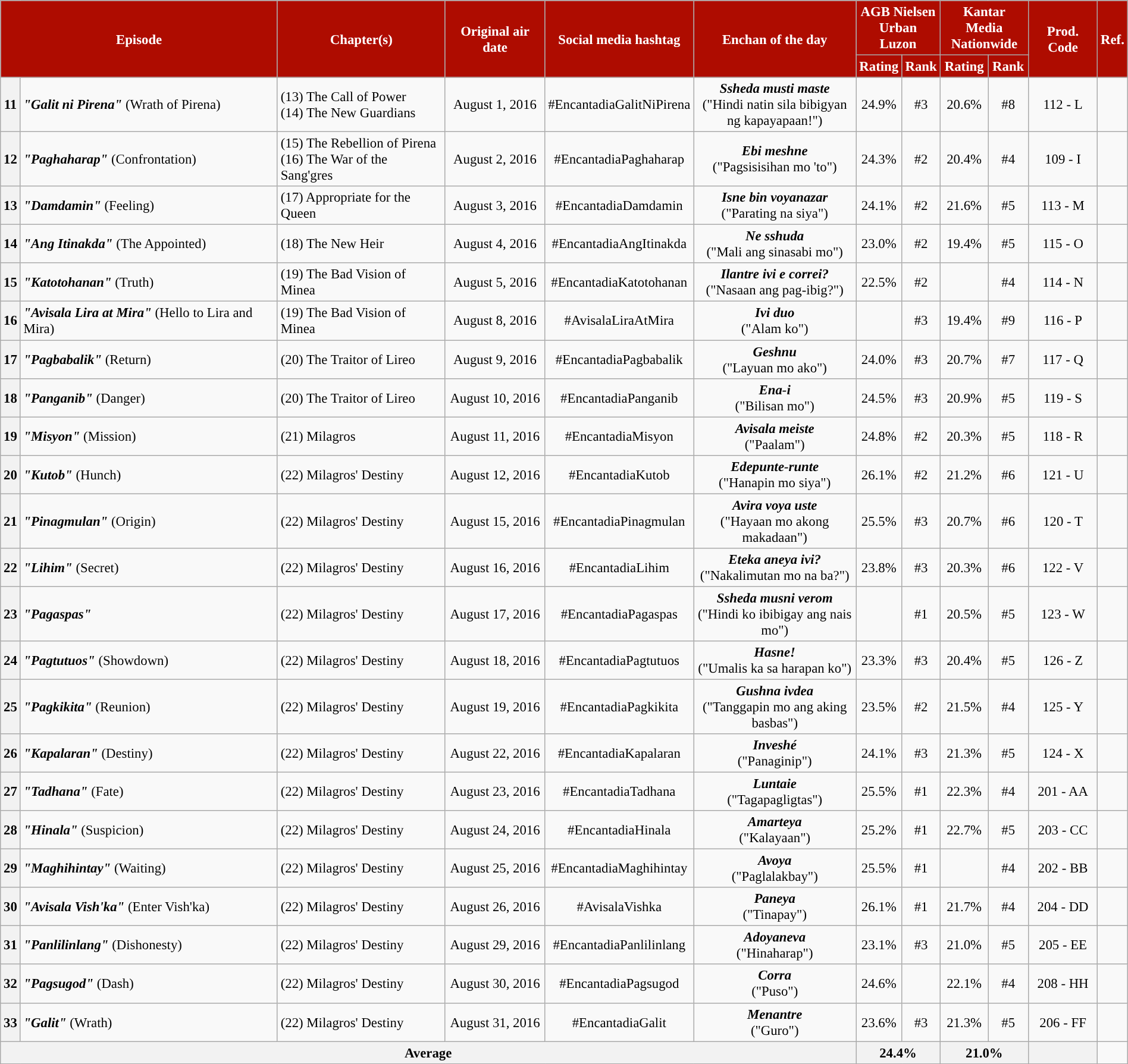<table class="wikitable" style="text-align:center; font-size:95%; line-height:18px;" width="100%">
<tr>
<th colspan="2" rowspan="2" style="background:#AE0C00; color:#ffffff">Episode</th>
<th rowspan="2" style="background:#AE0C00; color:#ffffff">Chapter(s)</th>
<th rowspan="2" style="background:#AE0C00; color:#ffffff">Original air date</th>
<th rowspan="2" style="background:#AE0C00; color:#ffffff">Social media hashtag</th>
<th rowspan="2" style="background:#AE0C00; width:175px; color:#ffffff">Enchan of the day</th>
<th colspan="2" style="background:#AE0C00; color:#ffffff">AGB Nielsen<br>Urban Luzon</th>
<th colspan="2" style="background:#AE0C00; color:#ffffff">Kantar Media<br>Nationwide</th>
<th rowspan="2" style="background:#AE0C00; color:#ffffff">Prod. Code</th>
<th rowspan="2" style="background:#AE0C00; color:#ffffff">Ref.</th>
</tr>
<tr style="text-align: center style=">
<th style="background:#AE0C00; color:#ffffff">Rating</th>
<th style="background:#AE0C00; color:#ffffff">Rank</th>
<th style="background:#AE0C00; color:#ffffff">Rating</th>
<th style="background:#AE0C00; color:#ffffff">Rank</th>
</tr>
<tr style="text-align: center">
<th>11</th>
<td style="text-align: left;"><strong><em>"Galit ni Pirena"</em></strong> (Wrath of Pirena)</td>
<td style="text-align: left;">(13) The Call of Power<br>(14) The New Guardians</td>
<td>August 1, 2016</td>
<td>#EncantadiaGalitNiPirena</td>
<td><strong><em>Ssheda musti maste</em></strong> <br> ("Hindi natin sila bibigyan ng kapayapaan!")</td>
<td>24.9%</td>
<td>#3</td>
<td>20.6%</td>
<td>#8</td>
<td>112 - L</td>
<td></td>
</tr>
<tr>
<th>12</th>
<td style="text-align: left;"><strong><em>"Paghaharap"</em></strong> (Confrontation)</td>
<td style="text-align: left;">(15) The Rebellion of Pirena<br>(16) The War of the Sang'gres</td>
<td>August 2, 2016</td>
<td>#EncantadiaPaghaharap</td>
<td><strong><em>Ebi meshne</em></strong> <br> ("Pagsisisihan mo 'to")</td>
<td>24.3%</td>
<td>#2</td>
<td>20.4%</td>
<td>#4</td>
<td>109 - I</td>
<td></td>
</tr>
<tr>
<th>13</th>
<td style="text-align: left;"><strong><em>"Damdamin"</em></strong> (Feeling)</td>
<td style="text-align: left;">(17) Appropriate for the Queen</td>
<td>August 3, 2016</td>
<td>#EncantadiaDamdamin</td>
<td><strong><em>Isne bin voyanazar</em></strong> <br> ("Parating na siya")</td>
<td>24.1%</td>
<td>#2</td>
<td>21.6%</td>
<td>#5</td>
<td>113 - M</td>
<td></td>
</tr>
<tr>
<th>14</th>
<td style="text-align: left;"><strong><em>"Ang Itinakda"</em></strong> (The Appointed)</td>
<td style="text-align: left;">(18) The New Heir</td>
<td>August 4, 2016</td>
<td>#EncantadiaAngItinakda</td>
<td><strong><em>Ne sshuda</em></strong> <br> ("Mali ang sinasabi mo")</td>
<td>23.0%</td>
<td>#2</td>
<td>19.4%</td>
<td>#5</td>
<td>115 - O</td>
<td></td>
</tr>
<tr>
<th>15</th>
<td style="text-align: left;"><strong><em>"Katotohanan"</em></strong> (Truth)</td>
<td style="text-align: left;">(19) The Bad Vision of Minea</td>
<td>August 5, 2016</td>
<td>#EncantadiaKatotohanan</td>
<td><strong><em>Ilantre ivi e correi?</em></strong> <br> ("Nasaan ang pag-ibig?")</td>
<td>22.5%</td>
<td>#2</td>
<td></td>
<td>#4</td>
<td>114 - N</td>
<td></td>
</tr>
<tr>
<th>16</th>
<td style="text-align: left;"><strong><em>"Avisala Lira at Mira"</em></strong> (Hello to Lira and Mira)</td>
<td style="text-align: left;">(19) The Bad Vision of Minea</td>
<td>August 8, 2016</td>
<td>#AvisalaLiraAtMira</td>
<td><strong><em>Ivi duo</em></strong> <br> ("Alam ko")</td>
<td></td>
<td>#3</td>
<td>19.4%</td>
<td>#9</td>
<td>116 - P</td>
<td></td>
</tr>
<tr>
<th>17</th>
<td style="text-align: left;"><strong><em>"Pagbabalik"</em></strong> (Return)</td>
<td style="text-align: left;">(20) The Traitor of Lireo</td>
<td>August 9, 2016</td>
<td>#EncantadiaPagbabalik</td>
<td><strong><em>Geshnu</em></strong><br>("Layuan mo ako")</td>
<td>24.0%</td>
<td>#3</td>
<td>20.7%</td>
<td>#7</td>
<td>117 - Q</td>
<td></td>
</tr>
<tr>
<th>18</th>
<td style="text-align: left;"><strong><em>"Panganib"</em></strong> (Danger)</td>
<td style="text-align: left;">(20) The Traitor of Lireo</td>
<td>August 10, 2016</td>
<td>#EncantadiaPanganib</td>
<td><strong><em>Ena-i</em></strong><br>("Bilisan mo")</td>
<td>24.5%</td>
<td>#3</td>
<td>20.9%</td>
<td>#5</td>
<td>119 - S</td>
<td></td>
</tr>
<tr>
<th>19</th>
<td style="text-align: left;"><strong><em>"Misyon"</em></strong> (Mission)</td>
<td style="text-align: left;">(21) Milagros</td>
<td>August 11, 2016</td>
<td>#EncantadiaMisyon</td>
<td><strong><em>Avisala meiste</em></strong><br>("Paalam")</td>
<td>24.8%</td>
<td>#2</td>
<td>20.3%</td>
<td>#5</td>
<td>118 - R</td>
<td></td>
</tr>
<tr>
<th>20</th>
<td style="text-align: left;"><strong><em>"Kutob"</em></strong> (Hunch)</td>
<td style="text-align: left;">(22) Milagros' Destiny</td>
<td>August 12, 2016</td>
<td>#EncantadiaKutob</td>
<td><strong><em>Edepunte-runte</em></strong><br>("Hanapin mo siya")</td>
<td>26.1%</td>
<td>#2</td>
<td>21.2%</td>
<td>#6</td>
<td>121 - U</td>
<td></td>
</tr>
<tr>
<th>21</th>
<td style="text-align: left;"><strong><em>"Pinagmulan"</em></strong> (Origin)</td>
<td style="text-align: left;">(22) Milagros' Destiny</td>
<td>August 15, 2016</td>
<td>#EncantadiaPinagmulan</td>
<td><strong><em>Avira voya uste</em></strong><br>("Hayaan mo akong makadaan")</td>
<td>25.5%</td>
<td>#3</td>
<td>20.7%</td>
<td>#6</td>
<td>120 - T</td>
<td></td>
</tr>
<tr>
<th>22</th>
<td style="text-align: left;"><strong><em>"Lihim"</em></strong> (Secret)</td>
<td style="text-align: left;">(22) Milagros' Destiny</td>
<td>August 16, 2016</td>
<td>#EncantadiaLihim</td>
<td><strong><em>Eteka aneya ivi?</em></strong><br>("Nakalimutan mo na ba?")</td>
<td>23.8%</td>
<td>#3</td>
<td>20.3%</td>
<td>#6</td>
<td>122 - V</td>
<td></td>
</tr>
<tr>
<th>23</th>
<td style="text-align: left;"><strong><em>"Pagaspas"</em></strong></td>
<td style="text-align: left;">(22) Milagros' Destiny</td>
<td>August 17, 2016</td>
<td>#EncantadiaPagaspas</td>
<td><strong><em>Ssheda musni verom</em></strong><br>("Hindi ko ibibigay ang nais mo")</td>
<td></td>
<td>#1</td>
<td>20.5%</td>
<td>#5</td>
<td>123 - W</td>
<td></td>
</tr>
<tr>
<th>24</th>
<td style="text-align: left;"><strong><em>"Pagtutuos"</em></strong> (Showdown)</td>
<td style="text-align: left;">(22) Milagros' Destiny</td>
<td>August 18, 2016</td>
<td>#EncantadiaPagtutuos</td>
<td><strong><em>Hasne!</em></strong><br>("Umalis ka sa harapan ko")</td>
<td>23.3%</td>
<td>#3</td>
<td>20.4%</td>
<td>#5</td>
<td>126 - Z</td>
<td></td>
</tr>
<tr>
<th>25</th>
<td style="text-align: left;"><strong><em>"Pagkikita"</em></strong> (Reunion)</td>
<td style="text-align: left;">(22) Milagros' Destiny</td>
<td>August 19, 2016</td>
<td>#EncantadiaPagkikita</td>
<td><strong><em>Gushna ivdea</em></strong><br>("Tanggapin mo ang aking basbas")</td>
<td>23.5%</td>
<td>#2</td>
<td>21.5%</td>
<td>#4</td>
<td>125 - Y</td>
<td></td>
</tr>
<tr>
<th>26</th>
<td style="text-align: left;"><strong><em>"Kapalaran"</em></strong> (Destiny)</td>
<td style="text-align: left;">(22) Milagros' Destiny</td>
<td>August 22, 2016</td>
<td>#EncantadiaKapalaran</td>
<td><strong><em>Inveshé</em></strong><br>("Panaginip")</td>
<td>24.1%</td>
<td>#3</td>
<td>21.3%</td>
<td>#5</td>
<td>124 - X</td>
<td></td>
</tr>
<tr>
<th>27</th>
<td style="text-align: left;"><strong><em>"Tadhana"</em></strong> (Fate)</td>
<td style="text-align: left;">(22) Milagros' Destiny</td>
<td>August 23, 2016</td>
<td>#EncantadiaTadhana</td>
<td><strong><em>Luntaie</em></strong><br>("Tagapagligtas")</td>
<td>25.5%</td>
<td>#1</td>
<td>22.3%</td>
<td>#4</td>
<td>201 - AA</td>
<td></td>
</tr>
<tr>
<th>28</th>
<td style="text-align: left;"><strong><em>"Hinala"</em></strong> (Suspicion)</td>
<td style="text-align: left;">(22) Milagros' Destiny</td>
<td>August 24, 2016</td>
<td>#EncantadiaHinala</td>
<td><strong><em>Amarteya</em></strong><br>("Kalayaan")</td>
<td>25.2%</td>
<td>#1</td>
<td>22.7%</td>
<td>#5</td>
<td>203 - CC</td>
<td></td>
</tr>
<tr>
<th>29</th>
<td style="text-align: left;"><strong><em>"Maghihintay"</em></strong> (Waiting)</td>
<td style="text-align: left;">(22) Milagros' Destiny</td>
<td>August 25, 2016</td>
<td>#EncantadiaMaghihintay</td>
<td><strong><em>Avoya</em></strong><br>("Paglalakbay")</td>
<td>25.5%</td>
<td>#1</td>
<td></td>
<td>#4</td>
<td>202 - BB</td>
<td></td>
</tr>
<tr>
<th>30</th>
<td style="text-align: left;"><strong><em>"Avisala Vish'ka"</em></strong> (Enter Vish'ka)</td>
<td style="text-align: left;">(22) Milagros' Destiny</td>
<td>August 26, 2016</td>
<td>#AvisalaVishka</td>
<td><strong><em>Paneya</em></strong><br>("Tinapay")</td>
<td>26.1%</td>
<td>#1</td>
<td>21.7%</td>
<td>#4</td>
<td>204 - DD</td>
<td></td>
</tr>
<tr>
<th>31</th>
<td style="text-align: left;"><strong><em>"Panlilinlang"</em></strong> (Dishonesty)</td>
<td style="text-align: left;">(22) Milagros' Destiny</td>
<td>August 29, 2016</td>
<td>#EncantadiaPanlilinlang</td>
<td><strong><em>Adoyaneva</em></strong><br>("Hinaharap")</td>
<td>23.1%</td>
<td>#3</td>
<td>21.0%</td>
<td>#5</td>
<td>205 - EE</td>
<td></td>
</tr>
<tr>
<th>32</th>
<td style="text-align: left;"><strong><em>"Pagsugod"</em></strong> (Dash)</td>
<td style="text-align: left;">(22) Milagros' Destiny</td>
<td>August 30, 2016</td>
<td>#EncantadiaPagsugod</td>
<td><strong><em>Corra</em></strong><br>("Puso")</td>
<td>24.6%</td>
<td></td>
<td>22.1%</td>
<td>#4</td>
<td>208 - HH</td>
<td></td>
</tr>
<tr>
<th>33</th>
<td style="text-align: left;"><strong><em>"Galit"</em></strong> (Wrath)</td>
<td style="text-align: left;">(22) Milagros' Destiny</td>
<td>August 31, 2016</td>
<td>#EncantadiaGalit</td>
<td><strong><em>Menantre</em></strong><br>("Guro")</td>
<td>23.6%</td>
<td>#3</td>
<td>21.3%</td>
<td>#5</td>
<td>206 - FF</td>
<td></td>
</tr>
<tr>
<th colspan="6">Average</th>
<th colspan="2">24.4%</th>
<th colspan="2">21.0%</th>
<th></th>
</tr>
<tr>
</tr>
</table>
